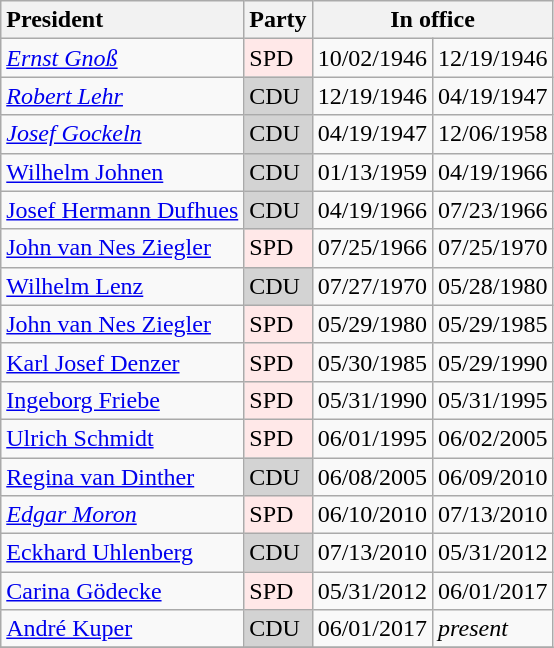<table class="wikitable">
<tr>
<th style="text-align:left;">President</th>
<th>Party</th>
<th colspan="2">In office</th>
</tr>
<tr>
<td><em><a href='#'>Ernst Gnoß</a></em></td>
<td style="background:#FFE8E8;">SPD</td>
<td>10/02/1946</td>
<td>12/19/1946</td>
</tr>
<tr>
<td><em><a href='#'>Robert Lehr</a></em></td>
<td style="background:lightgrey">CDU</td>
<td>12/19/1946</td>
<td>04/19/1947</td>
</tr>
<tr>
<td><em><a href='#'>Josef Gockeln</a></em></td>
<td style="background:lightgrey">CDU</td>
<td>04/19/1947</td>
<td>12/06/1958</td>
</tr>
<tr>
<td><a href='#'>Wilhelm Johnen</a></td>
<td style="background:lightgrey">CDU</td>
<td>01/13/1959</td>
<td>04/19/1966</td>
</tr>
<tr>
<td><a href='#'>Josef Hermann Dufhues</a></td>
<td style="background:lightgrey">CDU</td>
<td>04/19/1966</td>
<td>07/23/1966</td>
</tr>
<tr>
<td><a href='#'>John van Nes Ziegler</a></td>
<td style="background:#FFE8E8;">SPD</td>
<td>07/25/1966</td>
<td>07/25/1970</td>
</tr>
<tr>
<td><a href='#'>Wilhelm Lenz</a></td>
<td style="background:lightgrey">CDU</td>
<td>07/27/1970</td>
<td>05/28/1980</td>
</tr>
<tr>
<td><a href='#'>John van Nes Ziegler</a></td>
<td style="background:#FFE8E8;">SPD</td>
<td>05/29/1980</td>
<td>05/29/1985</td>
</tr>
<tr>
<td><a href='#'>Karl Josef Denzer</a></td>
<td style="background:#FFE8E8;">SPD</td>
<td>05/30/1985</td>
<td>05/29/1990</td>
</tr>
<tr>
<td><a href='#'>Ingeborg Friebe</a></td>
<td style="background:#FFE8E8;">SPD</td>
<td>05/31/1990</td>
<td>05/31/1995</td>
</tr>
<tr>
<td><a href='#'>Ulrich Schmidt</a></td>
<td style="background:#FFE8E8;">SPD</td>
<td>06/01/1995</td>
<td>06/02/2005</td>
</tr>
<tr>
<td><a href='#'>Regina van Dinther</a></td>
<td style="background:lightgrey">CDU</td>
<td>06/08/2005</td>
<td>06/09/2010</td>
</tr>
<tr>
<td><em><a href='#'>Edgar Moron</a></em></td>
<td style="background:#FFE8E8;">SPD</td>
<td>06/10/2010</td>
<td>07/13/2010</td>
</tr>
<tr>
<td><a href='#'>Eckhard Uhlenberg</a></td>
<td style="background:lightgrey">CDU</td>
<td>07/13/2010</td>
<td>05/31/2012</td>
</tr>
<tr>
<td><a href='#'>Carina Gödecke</a></td>
<td style="background:#FFE8E8;">SPD</td>
<td>05/31/2012</td>
<td>06/01/2017</td>
</tr>
<tr>
<td><a href='#'>André Kuper</a></td>
<td style="background:lightgrey">CDU</td>
<td>06/01/2017</td>
<td><em>present</em></td>
</tr>
<tr>
</tr>
</table>
